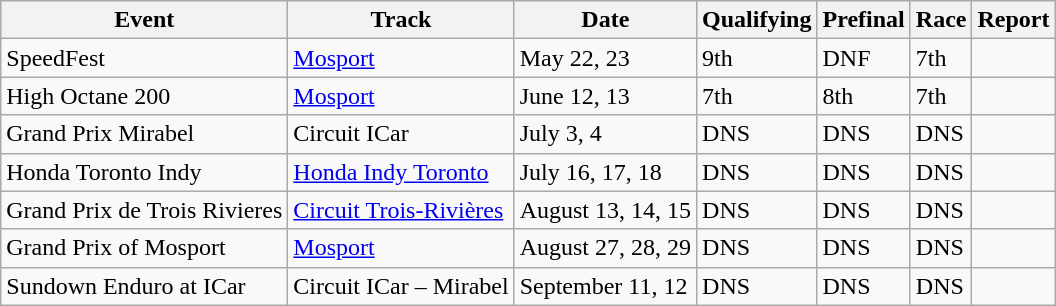<table class="wikitable">
<tr>
<th>Event</th>
<th>Track</th>
<th>Date</th>
<th>Qualifying</th>
<th>Prefinal</th>
<th>Race</th>
<th>Report</th>
</tr>
<tr>
<td>SpeedFest</td>
<td><a href='#'>Mosport</a></td>
<td>May 22, 23</td>
<td>9th</td>
<td>DNF</td>
<td>7th</td>
<td></td>
</tr>
<tr>
<td>High Octane 200</td>
<td><a href='#'>Mosport</a></td>
<td>June 12, 13</td>
<td>7th</td>
<td>8th</td>
<td>7th</td>
<td></td>
</tr>
<tr>
<td>Grand Prix Mirabel</td>
<td>Circuit ICar</td>
<td>July 3, 4</td>
<td>DNS</td>
<td>DNS</td>
<td>DNS</td>
<td></td>
</tr>
<tr>
<td>Honda Toronto Indy</td>
<td><a href='#'>Honda Indy Toronto</a></td>
<td>July 16, 17, 18</td>
<td>DNS</td>
<td>DNS</td>
<td>DNS</td>
<td></td>
</tr>
<tr>
<td>Grand Prix de Trois Rivieres</td>
<td><a href='#'>Circuit Trois-Rivières</a></td>
<td>August 13, 14, 15</td>
<td>DNS</td>
<td>DNS</td>
<td>DNS</td>
<td></td>
</tr>
<tr>
<td>Grand Prix of Mosport</td>
<td><a href='#'>Mosport</a></td>
<td>August 27, 28, 29</td>
<td>DNS</td>
<td>DNS</td>
<td>DNS</td>
<td></td>
</tr>
<tr>
<td>Sundown Enduro at ICar</td>
<td>Circuit ICar – Mirabel</td>
<td>September 11, 12</td>
<td>DNS</td>
<td>DNS</td>
<td>DNS</td>
<td></td>
</tr>
</table>
